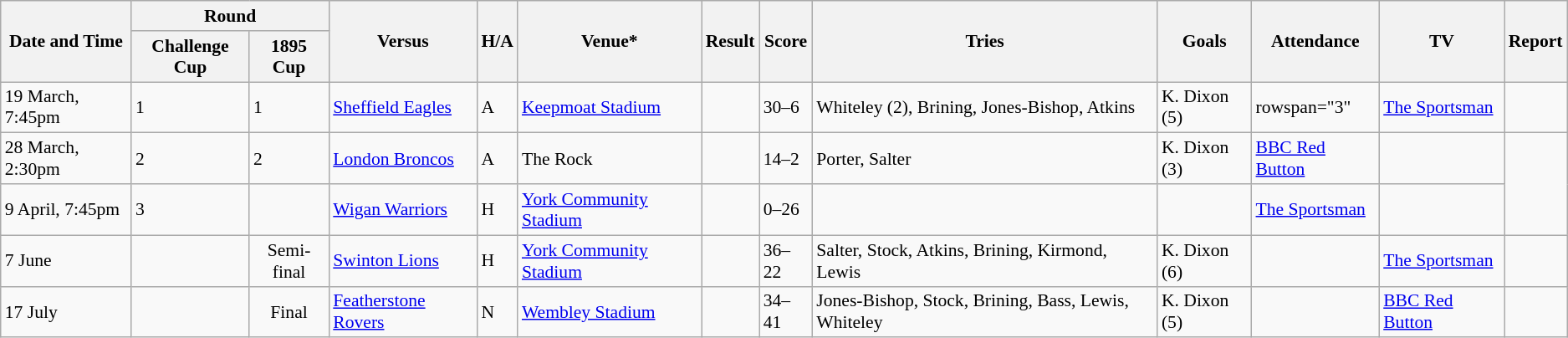<table class="wikitable defaultleft col2center col3center col5center col8center" style="font-size:90%;">
<tr>
<th rowspan="2">Date and Time</th>
<th colspan="2">Round</th>
<th rowspan="2">Versus</th>
<th rowspan="2">H/A</th>
<th rowspan="2">Venue*</th>
<th rowspan="2">Result</th>
<th rowspan="2">Score</th>
<th rowspan="2">Tries</th>
<th rowspan="2">Goals</th>
<th rowspan="2">Attendance</th>
<th rowspan="2">TV</th>
<th rowspan="2">Report</th>
</tr>
<tr>
<th>Challenge Cup</th>
<th>1895 Cup</th>
</tr>
<tr>
<td>19 March, 7:45pm</td>
<td>1</td>
<td>1</td>
<td> <a href='#'>Sheffield Eagles</a></td>
<td>A</td>
<td><a href='#'>Keepmoat Stadium</a></td>
<td></td>
<td>30–6</td>
<td>Whiteley (2), Brining, Jones-Bishop, Atkins</td>
<td>K. Dixon (5)</td>
<td>rowspan="3"</td>
<td><a href='#'>The Sportsman</a></td>
<td></td>
</tr>
<tr>
<td>28 March, 2:30pm</td>
<td>2</td>
<td>2</td>
<td> <a href='#'>London Broncos</a></td>
<td>A</td>
<td>The Rock</td>
<td></td>
<td>14–2</td>
<td>Porter, Salter</td>
<td>K. Dixon (3)</td>
<td><a href='#'>BBC Red Button</a></td>
<td></td>
</tr>
<tr>
<td>9 April, 7:45pm</td>
<td>3</td>
<td></td>
<td> <a href='#'>Wigan Warriors</a></td>
<td>H</td>
<td><a href='#'>York Community Stadium</a></td>
<td></td>
<td>0–26</td>
<td></td>
<td></td>
<td><a href='#'>The Sportsman</a></td>
<td></td>
</tr>
<tr>
<td>7 June</td>
<td></td>
<td style="text-align:center">Semi-final</td>
<td> <a href='#'>Swinton Lions</a></td>
<td>H</td>
<td><a href='#'>York Community Stadium</a></td>
<td></td>
<td>36–22</td>
<td>Salter, Stock, Atkins, Brining, Kirmond, Lewis</td>
<td>K. Dixon (6)</td>
<td></td>
<td><a href='#'>The Sportsman</a></td>
<td></td>
</tr>
<tr>
<td>17 July</td>
<td></td>
<td style="text-align:center">Final</td>
<td> <a href='#'>Featherstone Rovers</a></td>
<td>N</td>
<td><a href='#'>Wembley Stadium</a></td>
<td></td>
<td>34–41</td>
<td>Jones-Bishop, Stock, Brining, Bass, Lewis, Whiteley</td>
<td>K. Dixon (5)</td>
<td></td>
<td><a href='#'>BBC Red Button</a></td>
<td></td>
</tr>
</table>
